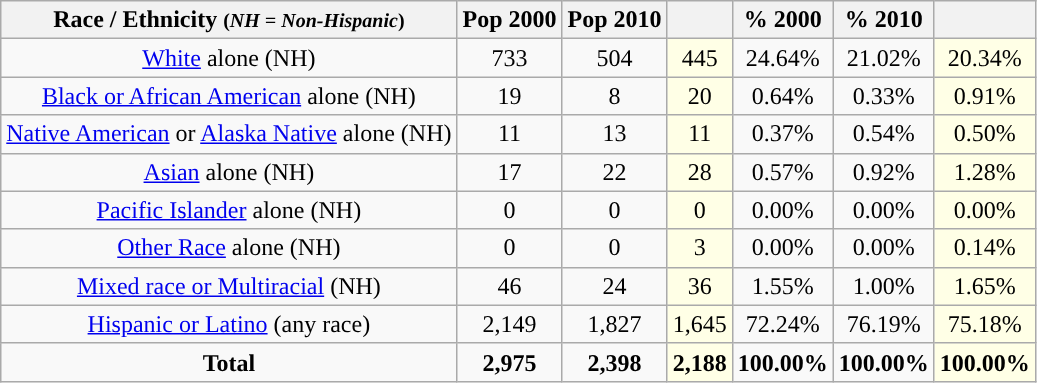<table class="wikitable" style="text-align:center;">
<tr>
<th>Race / Ethnicity <small>(<em>NH = Non-Hispanic</em>)</small></th>
<th>Pop 2000</th>
<th>Pop 2010</th>
<th></th>
<th>% 2000</th>
<th>% 2010</th>
<th></th>
</tr>
<tr>
<td><a href='#'>White</a> alone (NH)</td>
<td>733</td>
<td>504</td>
<td style='background: #ffffe6;'>445</td>
<td>24.64%</td>
<td>21.02%</td>
<td style='background: #ffffe6;'>20.34%</td>
</tr>
<tr>
<td><a href='#'>Black or African American</a> alone (NH)</td>
<td>19</td>
<td>8</td>
<td style='background: #ffffe6;'>20</td>
<td>0.64%</td>
<td>0.33%</td>
<td style='background: #ffffe6;'>0.91%</td>
</tr>
<tr>
<td><a href='#'>Native American</a> or <a href='#'>Alaska Native</a> alone (NH)</td>
<td>11</td>
<td>13</td>
<td style='background: #ffffe6;'>11</td>
<td>0.37%</td>
<td>0.54%</td>
<td style='background: #ffffe6;'>0.50%</td>
</tr>
<tr>
<td><a href='#'>Asian</a> alone (NH)</td>
<td>17</td>
<td>22</td>
<td style='background: #ffffe6;'>28</td>
<td>0.57%</td>
<td>0.92%</td>
<td style='background: #ffffe6;'>1.28%</td>
</tr>
<tr>
<td><a href='#'>Pacific Islander</a> alone (NH)</td>
<td>0</td>
<td>0</td>
<td style='background: #ffffe6;'>0</td>
<td>0.00%</td>
<td>0.00%</td>
<td style='background: #ffffe6;'>0.00%</td>
</tr>
<tr>
<td><a href='#'>Other Race</a> alone (NH)</td>
<td>0</td>
<td>0</td>
<td style='background: #ffffe6;'>3</td>
<td>0.00%</td>
<td>0.00%</td>
<td style='background: #ffffe6;'>0.14%</td>
</tr>
<tr>
<td><a href='#'>Mixed race or Multiracial</a> (NH)</td>
<td>46</td>
<td>24</td>
<td style='background: #ffffe6;'>36</td>
<td>1.55%</td>
<td>1.00%</td>
<td style='background: #ffffe6;'>1.65%</td>
</tr>
<tr>
<td><a href='#'>Hispanic or Latino</a> (any race)</td>
<td>2,149</td>
<td>1,827</td>
<td style='background: #ffffe6;'>1,645</td>
<td>72.24%</td>
<td>76.19%</td>
<td style='background: #ffffe6;'>75.18%</td>
</tr>
<tr>
<td><strong>Total</strong></td>
<td><strong>2,975</strong></td>
<td><strong>2,398</strong></td>
<td style='background: #ffffe6;'><strong>2,188</strong></td>
<td><strong>100.00%</strong></td>
<td><strong>100.00%</strong></td>
<td style='background: #ffffe6;'><strong>100.00%</strong></td>
</tr>
</table>
